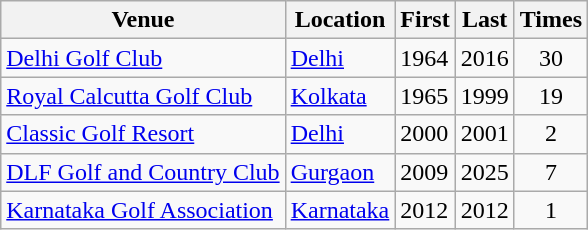<table class="wikitable">
<tr>
<th>Venue</th>
<th>Location</th>
<th>First</th>
<th>Last</th>
<th>Times</th>
</tr>
<tr>
<td><a href='#'>Delhi Golf Club</a></td>
<td><a href='#'>Delhi</a></td>
<td>1964</td>
<td>2016</td>
<td align=center>30</td>
</tr>
<tr>
<td><a href='#'>Royal Calcutta Golf Club</a></td>
<td><a href='#'>Kolkata</a></td>
<td>1965</td>
<td>1999</td>
<td align=center>19</td>
</tr>
<tr>
<td><a href='#'>Classic Golf Resort</a></td>
<td><a href='#'>Delhi</a></td>
<td>2000</td>
<td>2001</td>
<td align=center>2</td>
</tr>
<tr>
<td><a href='#'>DLF Golf and Country Club</a></td>
<td><a href='#'>Gurgaon</a></td>
<td>2009</td>
<td>2025</td>
<td align=center>7</td>
</tr>
<tr>
<td><a href='#'>Karnataka Golf Association</a></td>
<td><a href='#'>Karnataka</a></td>
<td>2012</td>
<td>2012</td>
<td align=center>1</td>
</tr>
</table>
